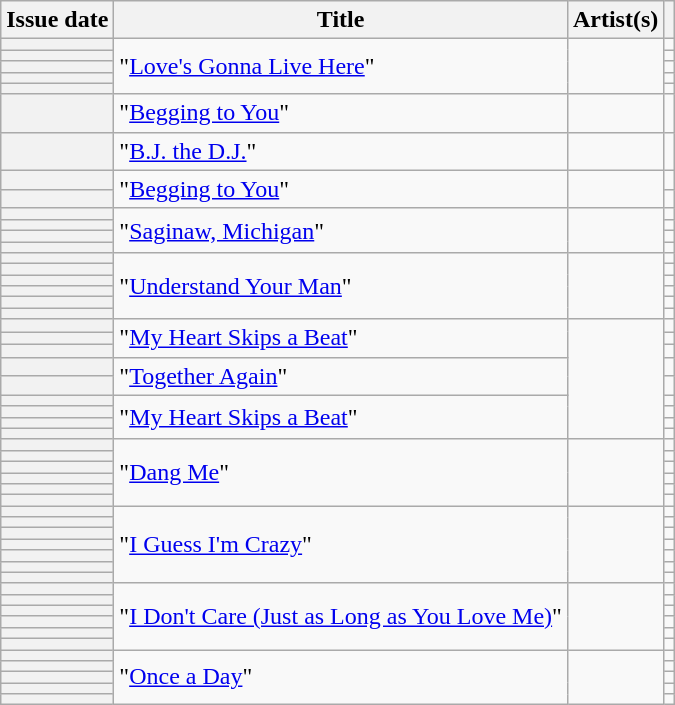<table class="wikitable sortable plainrowheaders">
<tr>
<th scope=col>Issue date</th>
<th scope=col>Title</th>
<th scope=col>Artist(s)</th>
<th scope=col class=unsortable></th>
</tr>
<tr>
<th scope=row></th>
<td rowspan="5">"<a href='#'>Love's Gonna Live Here</a>"</td>
<td rowspan="5"></td>
<td align=center></td>
</tr>
<tr>
<th scope=row></th>
<td align=center></td>
</tr>
<tr>
<th scope=row></th>
<td align=center></td>
</tr>
<tr>
<th scope=row></th>
<td align=center></td>
</tr>
<tr>
<th scope=row></th>
<td align=center></td>
</tr>
<tr>
<th scope=row></th>
<td rowspan="1">"<a href='#'>Begging to You</a>"</td>
<td></td>
<td align=center></td>
</tr>
<tr>
<th scope=row></th>
<td rowspan="1">"<a href='#'>B.J. the D.J.</a>"</td>
<td></td>
<td align=center></td>
</tr>
<tr>
<th scope=row></th>
<td rowspan="2">"<a href='#'>Begging to You</a>"</td>
<td rowspan="2"></td>
<td align=center></td>
</tr>
<tr>
<th scope=row></th>
<td align=center></td>
</tr>
<tr>
<th scope=row></th>
<td rowspan="4">"<a href='#'>Saginaw, Michigan</a>"</td>
<td rowspan="4"></td>
<td align=center></td>
</tr>
<tr>
<th scope=row></th>
<td align=center></td>
</tr>
<tr>
<th scope=row></th>
<td align=center></td>
</tr>
<tr>
<th scope=row></th>
<td align=center></td>
</tr>
<tr>
<th scope=row></th>
<td rowspan="6">"<a href='#'>Understand Your Man</a>"</td>
<td rowspan="6"></td>
<td align=center></td>
</tr>
<tr>
<th scope=row></th>
<td align=center></td>
</tr>
<tr>
<th scope=row></th>
<td align=center></td>
</tr>
<tr>
<th scope=row></th>
<td align=center></td>
</tr>
<tr>
<th scope=row></th>
<td align=center></td>
</tr>
<tr>
<th scope=row></th>
<td align=center></td>
</tr>
<tr>
<th scope=row></th>
<td rowspan="3">"<a href='#'>My Heart Skips a Beat</a>"</td>
<td rowspan="9"></td>
<td align=center></td>
</tr>
<tr>
<th scope=row></th>
<td align=center></td>
</tr>
<tr>
<th scope=row></th>
<td align=center></td>
</tr>
<tr>
<th scope=row></th>
<td rowspan="2">"<a href='#'>Together Again</a>"</td>
<td align=center></td>
</tr>
<tr>
<th scope=row></th>
<td align=center></td>
</tr>
<tr>
<th scope=row></th>
<td rowspan="4">"<a href='#'>My Heart Skips a Beat</a>"</td>
<td align=center></td>
</tr>
<tr>
<th scope=row></th>
<td align=center></td>
</tr>
<tr>
<th scope=row></th>
<td align=center></td>
</tr>
<tr>
<th scope=row></th>
<td align=center></td>
</tr>
<tr>
<th scope=row></th>
<td rowspan="6">"<a href='#'>Dang Me</a>"</td>
<td rowspan="6"></td>
<td align=center></td>
</tr>
<tr>
<th scope=row></th>
<td align=center></td>
</tr>
<tr>
<th scope=row></th>
<td align=center></td>
</tr>
<tr>
<th scope=row></th>
<td align=center></td>
</tr>
<tr>
<th scope=row></th>
<td align=center></td>
</tr>
<tr>
<th scope=row></th>
<td align=center></td>
</tr>
<tr>
<th scope=row></th>
<td rowspan="7">"<a href='#'>I Guess I'm Crazy</a>"</td>
<td rowspan="7"></td>
<td align=center></td>
</tr>
<tr>
<th scope=row></th>
<td align=center></td>
</tr>
<tr>
<th scope=row></th>
<td align=center></td>
</tr>
<tr>
<th scope=row></th>
<td align=center></td>
</tr>
<tr>
<th scope=row></th>
<td align=center></td>
</tr>
<tr>
<th scope=row></th>
<td align=center></td>
</tr>
<tr>
<th scope=row></th>
<td align=center></td>
</tr>
<tr>
<th scope=row></th>
<td rowspan="6">"<a href='#'>I Don't Care (Just as Long as You Love Me)</a>"</td>
<td rowspan="6"></td>
<td align=center></td>
</tr>
<tr>
<th scope=row></th>
<td align=center></td>
</tr>
<tr>
<th scope=row></th>
<td align=center></td>
</tr>
<tr>
<th scope=row></th>
<td align=center></td>
</tr>
<tr>
<th scope=row></th>
<td align=center></td>
</tr>
<tr>
<th scope=row></th>
<td align=center></td>
</tr>
<tr>
<th scope=row></th>
<td rowspan="5">"<a href='#'>Once a Day</a>"</td>
<td rowspan="5"></td>
<td align=center></td>
</tr>
<tr>
<th scope=row></th>
<td align=center></td>
</tr>
<tr>
<th scope=row></th>
<td align=center></td>
</tr>
<tr>
<th scope=row></th>
<td align=center></td>
</tr>
<tr>
<th scope=row></th>
<td align=center></td>
</tr>
</table>
